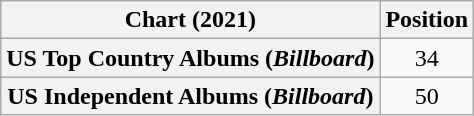<table class="wikitable plainrowheaders" style="text-align:center;">
<tr>
<th>Chart (2021)</th>
<th>Position</th>
</tr>
<tr>
<th scope="row">US Top Country Albums (<em>Billboard</em>)</th>
<td>34</td>
</tr>
<tr>
<th scope="row">US Independent Albums (<em>Billboard</em>)</th>
<td>50</td>
</tr>
</table>
